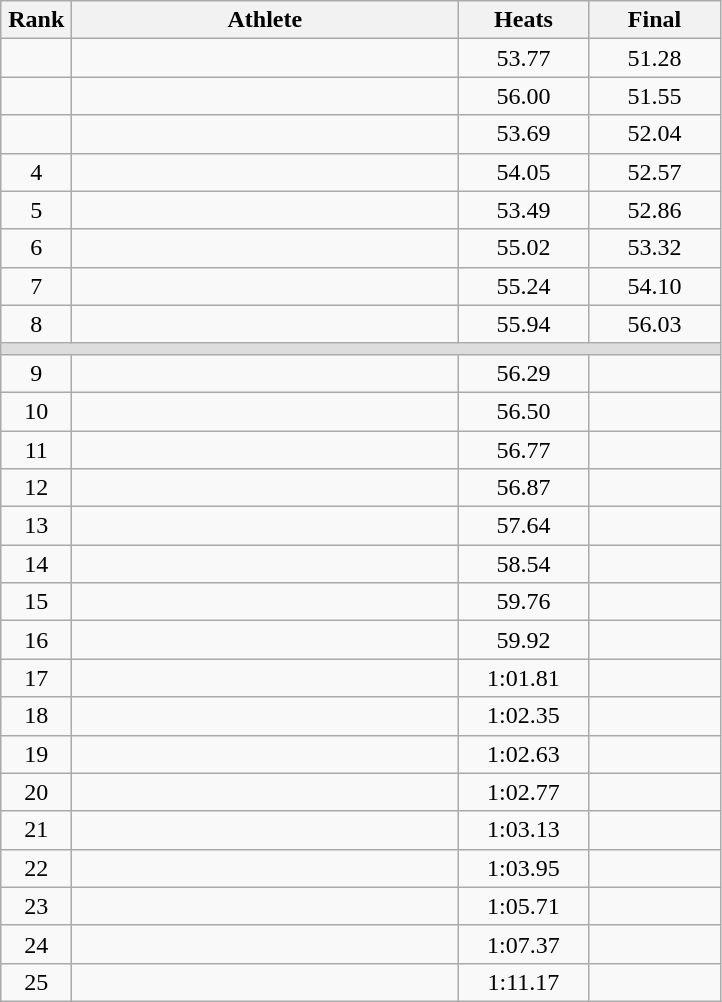<table class=wikitable style="text-align:center">
<tr>
<th width=40>Rank</th>
<th width=250>Athlete</th>
<th width=80>Heats</th>
<th width=80>Final</th>
</tr>
<tr>
<td></td>
<td align=left></td>
<td>53.77</td>
<td>51.28</td>
</tr>
<tr>
<td></td>
<td align=left></td>
<td>56.00</td>
<td>51.55</td>
</tr>
<tr>
<td></td>
<td align=left></td>
<td>53.69</td>
<td>52.04</td>
</tr>
<tr>
<td>4</td>
<td align=left></td>
<td>54.05</td>
<td>52.57</td>
</tr>
<tr>
<td>5</td>
<td align=left></td>
<td>53.49</td>
<td>52.86</td>
</tr>
<tr>
<td>6</td>
<td align=left></td>
<td>55.02</td>
<td>53.32</td>
</tr>
<tr>
<td>7</td>
<td align=left></td>
<td>55.24</td>
<td>54.10</td>
</tr>
<tr>
<td>8</td>
<td align=left></td>
<td>55.94</td>
<td>56.03</td>
</tr>
<tr bgcolor=#DDDDDD>
<td colspan=4></td>
</tr>
<tr>
<td>9</td>
<td align=left></td>
<td>56.29</td>
<td></td>
</tr>
<tr>
<td>10</td>
<td align=left></td>
<td>56.50</td>
<td></td>
</tr>
<tr>
<td>11</td>
<td align=left></td>
<td>56.77</td>
<td></td>
</tr>
<tr>
<td>12</td>
<td align=left></td>
<td>56.87</td>
<td></td>
</tr>
<tr>
<td>13</td>
<td align=left></td>
<td>57.64</td>
<td></td>
</tr>
<tr>
<td>14</td>
<td align=left></td>
<td>58.54</td>
<td></td>
</tr>
<tr>
<td>15</td>
<td align=left></td>
<td>59.76</td>
<td></td>
</tr>
<tr>
<td>16</td>
<td align=left></td>
<td>59.92</td>
<td></td>
</tr>
<tr>
<td>17</td>
<td align=left></td>
<td>1:01.81</td>
<td></td>
</tr>
<tr>
<td>18</td>
<td align=left></td>
<td>1:02.35</td>
<td></td>
</tr>
<tr>
<td>19</td>
<td align=left></td>
<td>1:02.63</td>
<td></td>
</tr>
<tr>
<td>20</td>
<td align=left></td>
<td>1:02.77</td>
<td></td>
</tr>
<tr>
<td>21</td>
<td align=left></td>
<td>1:03.13</td>
<td></td>
</tr>
<tr>
<td>22</td>
<td align=left></td>
<td>1:03.95</td>
<td></td>
</tr>
<tr>
<td>23</td>
<td align=left></td>
<td>1:05.71</td>
<td></td>
</tr>
<tr>
<td>24</td>
<td align=left></td>
<td>1:07.37</td>
<td></td>
</tr>
<tr>
<td>25</td>
<td align=left></td>
<td>1:11.17</td>
<td></td>
</tr>
</table>
